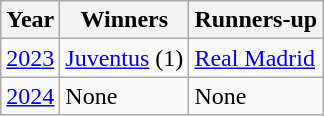<table class="wikitable">
<tr>
<th>Year</th>
<th>Winners</th>
<th>Runners-up</th>
</tr>
<tr>
<td><a href='#'>2023</a></td>
<td><a href='#'>Juventus</a> (1)</td>
<td><a href='#'>Real Madrid</a></td>
</tr>
<tr>
<td><a href='#'>2024</a></td>
<td>None</td>
<td>None</td>
</tr>
</table>
